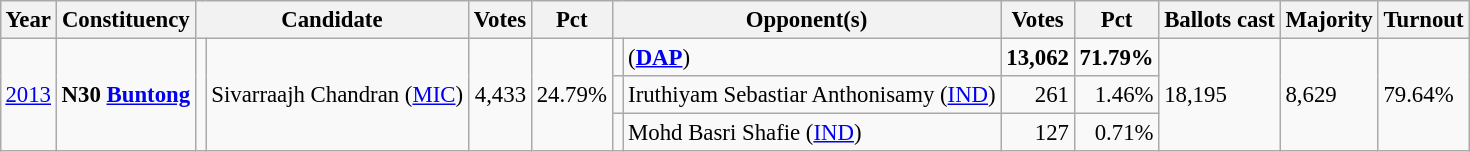<table class="wikitable" style="margin:0.5em ; font-size:95%">
<tr>
<th>Year</th>
<th>Constituency</th>
<th colspan=2>Candidate</th>
<th>Votes</th>
<th>Pct</th>
<th colspan=2>Opponent(s)</th>
<th>Votes</th>
<th>Pct</th>
<th>Ballots cast</th>
<th>Majority</th>
<th>Turnout</th>
</tr>
<tr>
<td rowspan="3"><a href='#'>2013</a></td>
<td rowspan="3"><strong>N30 <a href='#'>Buntong</a></strong></td>
<td rowspan="3" ></td>
<td rowspan="3">Sivarraajh Chandran (<a href='#'>MIC</a>)</td>
<td rowspan="3" align="right">4,433</td>
<td rowspan="3">24.79%</td>
<td></td>
<td> (<a href='#'><strong>DAP</strong></a>)</td>
<td align="right"><strong>13,062</strong></td>
<td><strong>71.79%</strong></td>
<td rowspan="3">18,195</td>
<td rowspan="3">8,629</td>
<td rowspan="3">79.64%</td>
</tr>
<tr>
<td></td>
<td>Iruthiyam Sebastiar Anthonisamy (<a href='#'>IND</a>)</td>
<td align="right">261</td>
<td align="right">1.46%</td>
</tr>
<tr>
<td></td>
<td>Mohd Basri Shafie (<a href='#'>IND</a>)</td>
<td align="right">127</td>
<td align="right">0.71%</td>
</tr>
</table>
